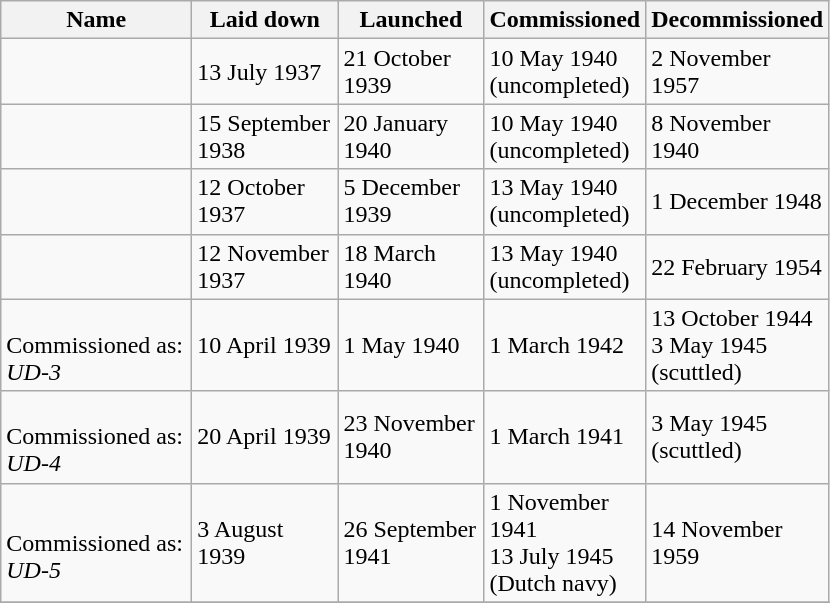<table class="wikitable">
<tr>
<th width="120">Name</th>
<th width="90">Laid down</th>
<th width="90">Launched</th>
<th width="90">Commissioned</th>
<th width="90">Decommissioned</th>
</tr>
<tr>
<td></td>
<td>13 July 1937</td>
<td>21 October 1939</td>
<td>10 May 1940 (uncompleted)</td>
<td>2 November 1957</td>
</tr>
<tr>
<td></td>
<td>15 September 1938</td>
<td>20 January 1940</td>
<td>10 May 1940 (uncompleted)</td>
<td>8 November 1940</td>
</tr>
<tr>
<td></td>
<td>12 October 1937</td>
<td>5 December 1939</td>
<td>13 May 1940 (uncompleted)</td>
<td>1 December 1948</td>
</tr>
<tr>
<td></td>
<td>12 November 1937</td>
<td>18 March 1940</td>
<td>13 May 1940 (uncompleted)</td>
<td>22 February 1954</td>
</tr>
<tr>
<td><br>Commissioned as:<br><em>UD-3</em></td>
<td>10 April 1939</td>
<td>1 May 1940</td>
<td>1 March 1942</td>
<td>13 October 1944 <br> 3 May 1945 (scuttled)</td>
</tr>
<tr>
<td><br>Commissioned as:<br><em>UD-4</em></td>
<td>20 April 1939</td>
<td>23 November 1940</td>
<td>1 March 1941</td>
<td>3 May 1945 (scuttled)</td>
</tr>
<tr>
<td><br>Commissioned as:<br><em>UD-5</em></td>
<td>3 August 1939</td>
<td>26 September 1941</td>
<td>1 November 1941 <br> 13 July 1945 (Dutch navy)</td>
<td>14 November 1959</td>
</tr>
<tr>
</tr>
</table>
